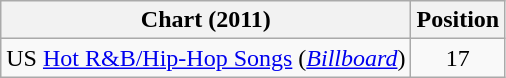<table class="wikitable">
<tr>
<th>Chart (2011)</th>
<th>Position</th>
</tr>
<tr>
<td>US <a href='#'>Hot R&B/Hip-Hop Songs</a> (<em><a href='#'>Billboard</a></em>)</td>
<td align="center">17</td>
</tr>
</table>
